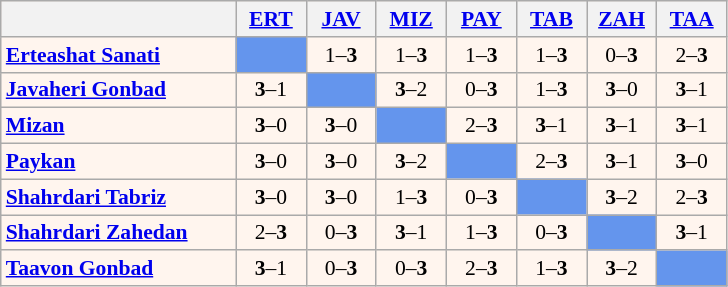<table cellspacing="0" cellpadding="3" style="background-color: #fff5ee; font-size: 90%; text-align: center" class="wikitable">
<tr>
<th width=150></th>
<th width=40><a href='#'>ERT</a></th>
<th width=40><a href='#'>JAV</a></th>
<th width=40><a href='#'>MIZ</a></th>
<th width=40><a href='#'>PAY</a></th>
<th width=40><a href='#'>TAB</a></th>
<th width=40><a href='#'>ZAH</a></th>
<th width=40><a href='#'>TAA</a></th>
</tr>
<tr>
<td align=left><strong><a href='#'>Erteashat Sanati</a></strong></td>
<td bgcolor="#6495ed"></td>
<td>1–<strong>3</strong></td>
<td>1–<strong>3</strong></td>
<td>1–<strong>3</strong></td>
<td>1–<strong>3</strong></td>
<td>0–<strong>3</strong></td>
<td>2–<strong>3</strong></td>
</tr>
<tr>
<td align=left><strong><a href='#'>Javaheri Gonbad</a></strong></td>
<td><strong>3</strong>–1</td>
<td bgcolor="#6495ed"></td>
<td><strong>3</strong>–2</td>
<td>0–<strong>3</strong></td>
<td>1–<strong>3</strong></td>
<td><strong>3</strong>–0</td>
<td><strong>3</strong>–1</td>
</tr>
<tr>
<td align=left><strong><a href='#'>Mizan</a></strong></td>
<td><strong>3</strong>–0</td>
<td><strong>3</strong>–0</td>
<td bgcolor="#6495ed"></td>
<td>2–<strong>3</strong></td>
<td><strong>3</strong>–1</td>
<td><strong>3</strong>–1</td>
<td><strong>3</strong>–1</td>
</tr>
<tr>
<td align=left><strong><a href='#'>Paykan</a></strong></td>
<td><strong>3</strong>–0</td>
<td><strong>3</strong>–0</td>
<td><strong>3</strong>–2</td>
<td bgcolor="#6495ed"></td>
<td>2–<strong>3</strong></td>
<td><strong>3</strong>–1</td>
<td><strong>3</strong>–0</td>
</tr>
<tr>
<td align=left><strong><a href='#'>Shahrdari Tabriz</a></strong></td>
<td><strong>3</strong>–0</td>
<td><strong>3</strong>–0</td>
<td>1–<strong>3</strong></td>
<td>0–<strong>3</strong></td>
<td bgcolor="#6495ed"></td>
<td><strong>3</strong>–2</td>
<td>2–<strong>3</strong></td>
</tr>
<tr>
<td align=left><strong><a href='#'>Shahrdari Zahedan</a></strong></td>
<td>2–<strong>3</strong></td>
<td>0–<strong>3</strong></td>
<td><strong>3</strong>–1</td>
<td>1–<strong>3</strong></td>
<td>0–<strong>3</strong></td>
<td bgcolor="#6495ed"></td>
<td><strong>3</strong>–1</td>
</tr>
<tr>
<td align=left><strong><a href='#'>Taavon Gonbad</a></strong></td>
<td><strong>3</strong>–1</td>
<td>0–<strong>3</strong></td>
<td>0–<strong>3</strong></td>
<td>2–<strong>3</strong></td>
<td>1–<strong>3</strong></td>
<td><strong>3</strong>–2</td>
<td bgcolor="#6495ed"></td>
</tr>
</table>
